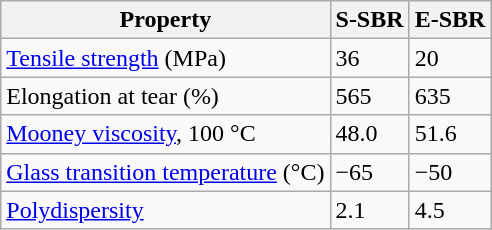<table class="wikitable" align=left">
<tr>
<th>Property</th>
<th>S-SBR</th>
<th>E-SBR</th>
</tr>
<tr>
<td><a href='#'>Tensile strength</a> (MPa)</td>
<td>36</td>
<td>20</td>
</tr>
<tr>
<td>Elongation at tear (%)</td>
<td>565</td>
<td>635</td>
</tr>
<tr>
<td><a href='#'>Mooney viscosity</a>, 100 °C</td>
<td>48.0</td>
<td>51.6</td>
</tr>
<tr>
<td><a href='#'>Glass transition temperature</a> (°C)</td>
<td>−65</td>
<td>−50</td>
</tr>
<tr>
<td><a href='#'>Polydispersity</a></td>
<td>2.1</td>
<td>4.5</td>
</tr>
</table>
